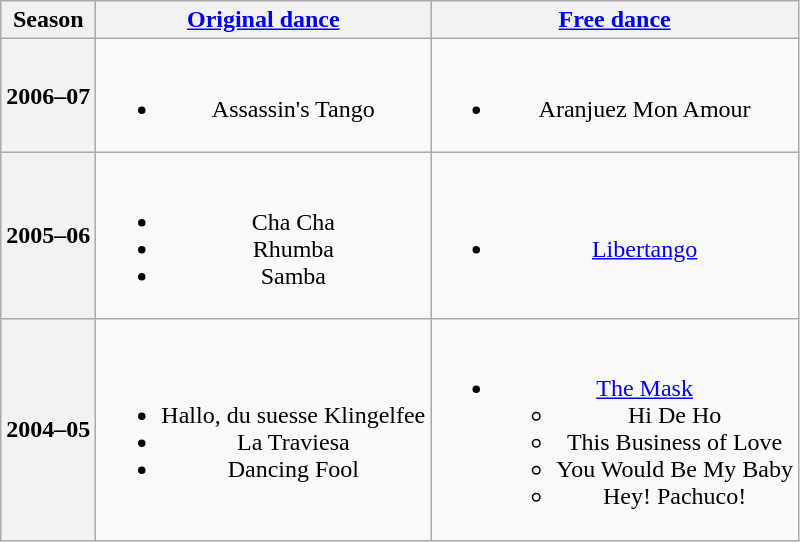<table class="wikitable" style="text-align:center">
<tr>
<th>Season</th>
<th><a href='#'>Original dance</a></th>
<th><a href='#'>Free dance</a></th>
</tr>
<tr>
<th>2006–07 <br> </th>
<td><br><ul><li>Assassin's Tango <br></li></ul></td>
<td><br><ul><li>Aranjuez Mon Amour</li></ul></td>
</tr>
<tr>
<th>2005–06 <br> </th>
<td><br><ul><li>Cha Cha</li><li>Rhumba</li><li>Samba</li></ul></td>
<td><br><ul><li><a href='#'>Libertango</a> <br></li></ul></td>
</tr>
<tr>
<th>2004–05 <br> </th>
<td><br><ul><li> Hallo, du suesse Klingelfee</li><li> La Traviesa</li><li> Dancing Fool</li></ul></td>
<td><br><ul><li><a href='#'>The Mask</a><ul><li>Hi De Ho</li><li>This Business of Love</li><li>You Would Be My Baby</li><li>Hey! Pachuco!</li></ul></li></ul></td>
</tr>
</table>
